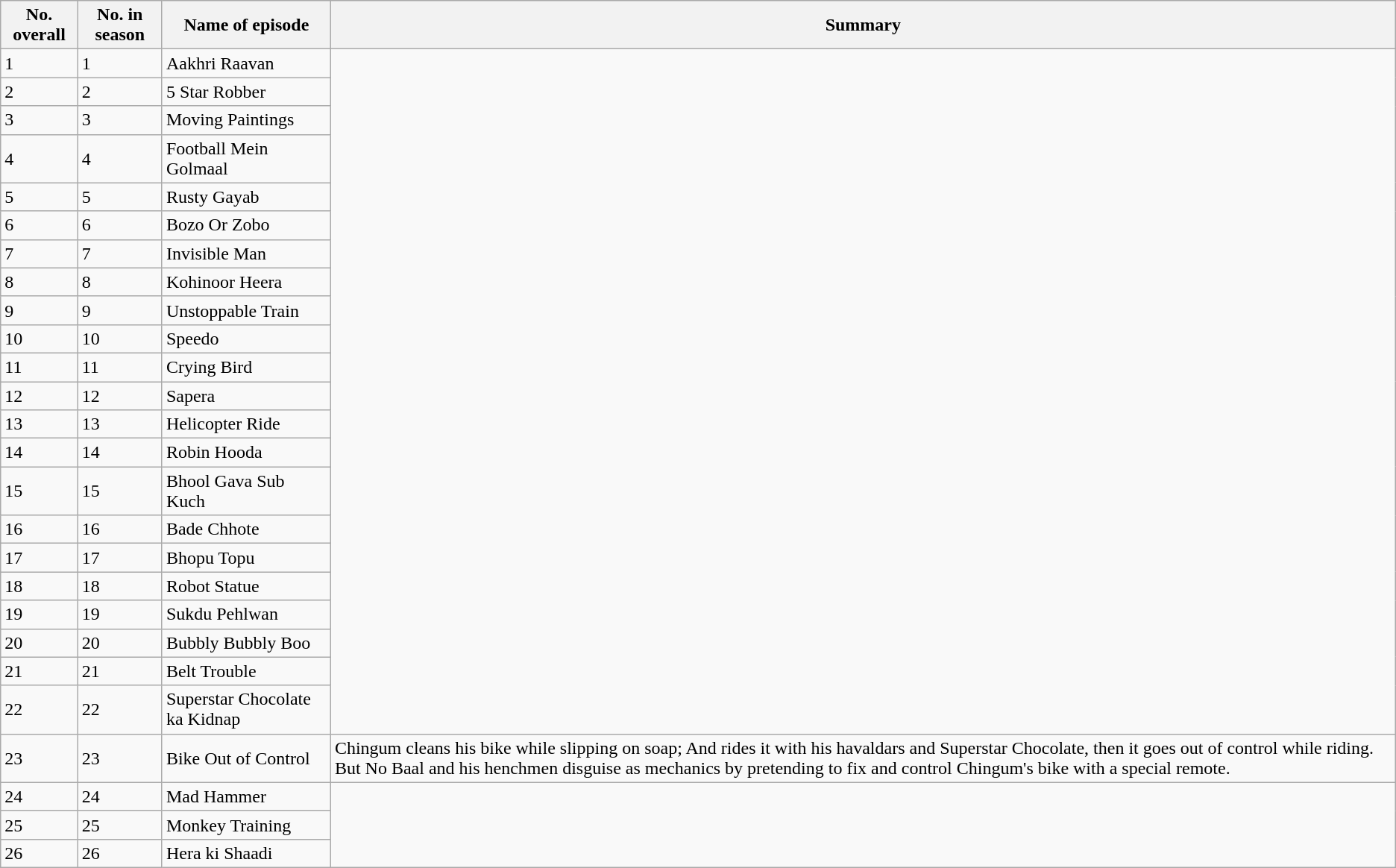<table class="wikitable">
<tr>
<th>No. overall</th>
<th>No. in season</th>
<th>Name of episode</th>
<th>Summary</th>
</tr>
<tr>
<td>1</td>
<td>1</td>
<td>Aakhri Raavan</td>
</tr>
<tr>
<td>2</td>
<td>2</td>
<td>5 Star Robber</td>
</tr>
<tr>
<td>3</td>
<td>3</td>
<td>Moving Paintings</td>
</tr>
<tr>
<td>4</td>
<td>4</td>
<td>Football Mein Golmaal</td>
</tr>
<tr>
<td>5</td>
<td>5</td>
<td>Rusty Gayab</td>
</tr>
<tr>
<td>6</td>
<td>6</td>
<td>Bozo Or Zobo</td>
</tr>
<tr>
<td>7</td>
<td>7</td>
<td>Invisible Man</td>
</tr>
<tr>
<td>8</td>
<td>8</td>
<td>Kohinoor Heera</td>
</tr>
<tr>
<td>9</td>
<td>9</td>
<td>Unstoppable Train</td>
</tr>
<tr>
<td>10</td>
<td>10</td>
<td>Speedo</td>
</tr>
<tr>
<td>11</td>
<td>11</td>
<td>Crying Bird</td>
</tr>
<tr>
<td>12</td>
<td>12</td>
<td>Sapera</td>
</tr>
<tr>
<td>13</td>
<td>13</td>
<td>Helicopter Ride</td>
</tr>
<tr>
<td>14</td>
<td>14</td>
<td>Robin Hooda</td>
</tr>
<tr>
<td>15</td>
<td>15</td>
<td>Bhool Gava Sub Kuch</td>
</tr>
<tr>
<td>16</td>
<td>16</td>
<td>Bade Chhote</td>
</tr>
<tr>
<td>17</td>
<td>17</td>
<td>Bhopu Topu</td>
</tr>
<tr>
<td>18</td>
<td>18</td>
<td>Robot Statue</td>
</tr>
<tr>
<td>19</td>
<td>19</td>
<td>Sukdu Pehlwan</td>
</tr>
<tr>
<td>20</td>
<td>20</td>
<td>Bubbly Bubbly Boo</td>
</tr>
<tr>
<td>21</td>
<td>21</td>
<td>Belt Trouble</td>
</tr>
<tr>
<td>22</td>
<td>22</td>
<td>Superstar Chocolate ka Kidnap</td>
</tr>
<tr>
<td>23</td>
<td>23</td>
<td>Bike Out of Control</td>
<td>Chingum cleans his bike while slipping on soap; And rides it with his havaldars and Superstar Chocolate, then it goes out of control while riding. But No Baal and his henchmen disguise as mechanics by pretending to fix and control Chingum's bike with a special remote.</td>
</tr>
<tr>
<td>24</td>
<td>24</td>
<td>Mad Hammer</td>
</tr>
<tr>
<td>25</td>
<td>25</td>
<td>Monkey Training</td>
</tr>
<tr>
<td>26</td>
<td>26</td>
<td>Hera ki Shaadi</td>
</tr>
</table>
